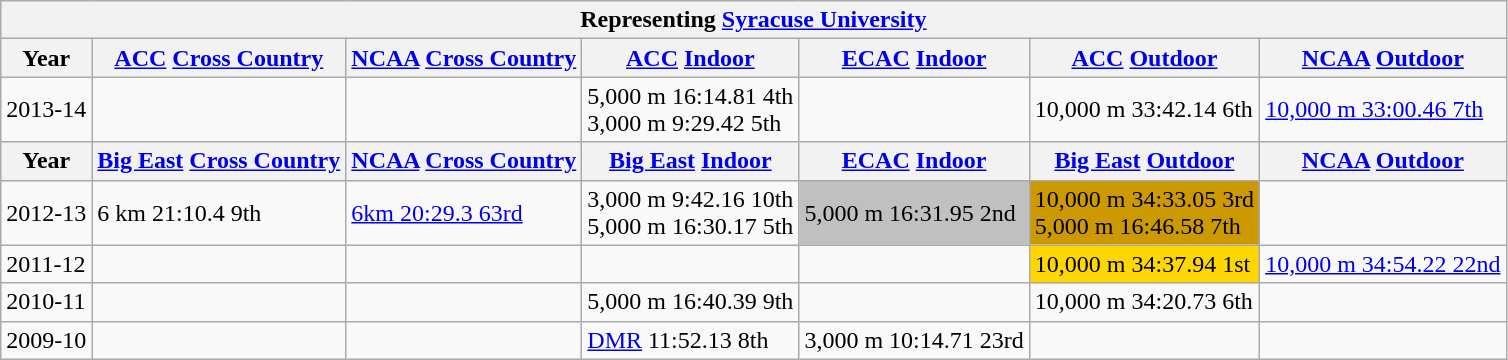<table class="wikitable sortable">
<tr>
<th colspan="7">Representing <a href='#'>Syracuse University</a></th>
</tr>
<tr>
<th>Year</th>
<th><a href='#'>ACC</a> <a href='#'>Cross Country</a></th>
<th><a href='#'>NCAA</a> <a href='#'>Cross Country</a></th>
<th><a href='#'>ACC</a> <a href='#'>Indoor</a></th>
<th><a href='#'>ECAC</a> <a href='#'>Indoor</a></th>
<th><a href='#'>ACC</a> <a href='#'>Outdoor</a></th>
<th><a href='#'>NCAA</a> <a href='#'>Outdoor</a></th>
</tr>
<tr>
<td>2013-14</td>
<td></td>
<td></td>
<td>5,000 m 16:14.81 4th<br>3,000 m 9:29.42 5th</td>
<td></td>
<td>10,000 m 33:42.14 6th</td>
<td><a href='#'>10,000 m 33:00.46 7th</a></td>
</tr>
<tr>
<th>Year</th>
<th><a href='#'>Big East</a> <a href='#'>Cross Country</a></th>
<th><a href='#'>NCAA</a> <a href='#'>Cross Country</a></th>
<th><a href='#'>Big East</a> <a href='#'>Indoor</a></th>
<th><a href='#'>ECAC</a> <a href='#'>Indoor</a></th>
<th><a href='#'>Big East</a> <a href='#'>Outdoor</a></th>
<th><a href='#'>NCAA</a> <a href='#'>Outdoor</a></th>
</tr>
<tr>
<td>2012-13</td>
<td>6 km 21:10.4 9th</td>
<td><a href='#'>6km 20:29.3 63rd</a></td>
<td>3,000 m 9:42.16 10th<br> 5,000 m 16:30.17 5th</td>
<td bgcolor="silver">5,000 m 16:31.95 2nd</td>
<td bgcolor="#cc9900">10,000 m 34:33.05 3rd<br> 5,000 m 16:46.58 7th</td>
<td></td>
</tr>
<tr>
<td>2011-12</td>
<td></td>
<td></td>
<td></td>
<td></td>
<td bgcolor="gold">10,000 m 34:37.94 1st</td>
<td><a href='#'>10,000 m 34:54.22 22nd</a></td>
</tr>
<tr>
<td>2010-11</td>
<td></td>
<td></td>
<td>5,000 m 16:40.39 9th</td>
<td></td>
<td>10,000 m 34:20.73 6th</td>
<td></td>
</tr>
<tr>
<td>2009-10</td>
<td></td>
<td></td>
<td><a href='#'>DMR</a> 11:52.13 8th</td>
<td>3,000 m 10:14.71 23rd</td>
<td></td>
<td></td>
</tr>
</table>
